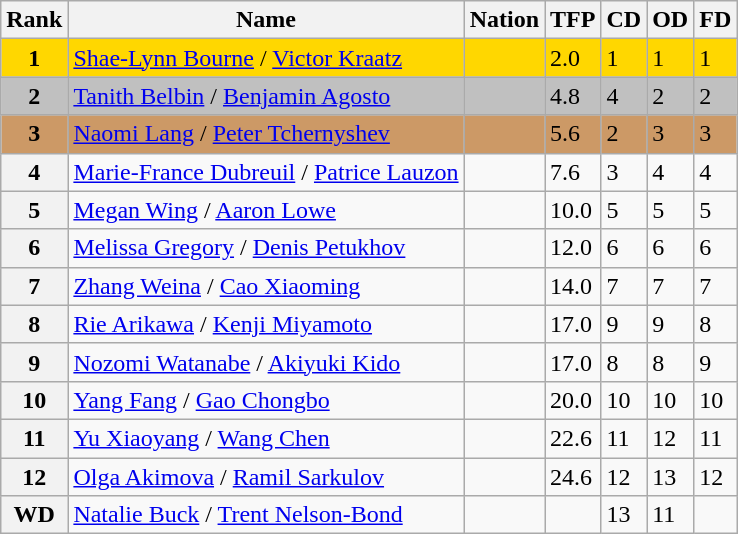<table class="wikitable">
<tr>
<th>Rank</th>
<th>Name</th>
<th>Nation</th>
<th>TFP</th>
<th>CD</th>
<th>OD</th>
<th>FD</th>
</tr>
<tr bgcolor="gold">
<td align="center"><strong>1</strong></td>
<td><a href='#'>Shae-Lynn Bourne</a> / <a href='#'>Victor Kraatz</a></td>
<td></td>
<td>2.0</td>
<td>1</td>
<td>1</td>
<td>1</td>
</tr>
<tr bgcolor="silver">
<td align="center"><strong>2</strong></td>
<td><a href='#'>Tanith Belbin</a> / <a href='#'>Benjamin Agosto</a></td>
<td></td>
<td>4.8</td>
<td>4</td>
<td>2</td>
<td>2</td>
</tr>
<tr bgcolor="cc9966">
<td align="center"><strong>3</strong></td>
<td><a href='#'>Naomi Lang</a> / <a href='#'>Peter Tchernyshev</a></td>
<td></td>
<td>5.6</td>
<td>2</td>
<td>3</td>
<td>3</td>
</tr>
<tr>
<th>4</th>
<td><a href='#'>Marie-France Dubreuil</a> / <a href='#'>Patrice Lauzon</a></td>
<td></td>
<td>7.6</td>
<td>3</td>
<td>4</td>
<td>4</td>
</tr>
<tr>
<th>5</th>
<td><a href='#'>Megan Wing</a> / <a href='#'>Aaron Lowe</a></td>
<td></td>
<td>10.0</td>
<td>5</td>
<td>5</td>
<td>5</td>
</tr>
<tr>
<th>6</th>
<td><a href='#'>Melissa Gregory</a> / <a href='#'>Denis Petukhov</a></td>
<td></td>
<td>12.0</td>
<td>6</td>
<td>6</td>
<td>6</td>
</tr>
<tr>
<th>7</th>
<td><a href='#'>Zhang Weina</a> / <a href='#'>Cao Xiaoming</a></td>
<td></td>
<td>14.0</td>
<td>7</td>
<td>7</td>
<td>7</td>
</tr>
<tr>
<th>8</th>
<td><a href='#'>Rie Arikawa</a> / <a href='#'>Kenji Miyamoto</a></td>
<td></td>
<td>17.0</td>
<td>9</td>
<td>9</td>
<td>8</td>
</tr>
<tr>
<th>9</th>
<td><a href='#'>Nozomi Watanabe</a> / <a href='#'>Akiyuki Kido</a></td>
<td></td>
<td>17.0</td>
<td>8</td>
<td>8</td>
<td>9</td>
</tr>
<tr>
<th>10</th>
<td><a href='#'>Yang Fang</a> / <a href='#'>Gao Chongbo</a></td>
<td></td>
<td>20.0</td>
<td>10</td>
<td>10</td>
<td>10</td>
</tr>
<tr>
<th>11</th>
<td><a href='#'>Yu Xiaoyang</a> / <a href='#'>Wang Chen</a></td>
<td></td>
<td>22.6</td>
<td>11</td>
<td>12</td>
<td>11</td>
</tr>
<tr>
<th>12</th>
<td><a href='#'>Olga Akimova</a> / <a href='#'>Ramil Sarkulov</a></td>
<td></td>
<td>24.6</td>
<td>12</td>
<td>13</td>
<td>12</td>
</tr>
<tr>
<th>WD</th>
<td><a href='#'>Natalie Buck</a> / <a href='#'>Trent Nelson-Bond</a></td>
<td></td>
<td></td>
<td>13</td>
<td>11</td>
<td></td>
</tr>
</table>
